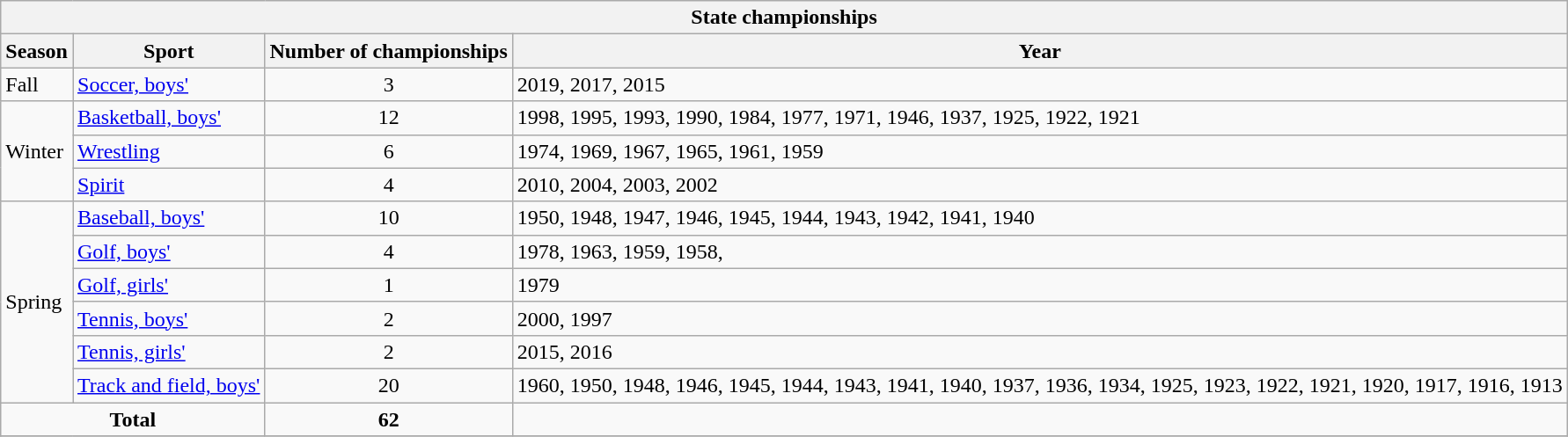<table class="wikitable">
<tr>
<th colspan="4">State championships</th>
</tr>
<tr>
<th>Season</th>
<th>Sport</th>
<th>Number of championships</th>
<th>Year</th>
</tr>
<tr>
<td rowspan="1">Fall</td>
<td><a href='#'>Soccer, boys'</a></td>
<td align="center">3</td>
<td>2019, 2017, 2015</td>
</tr>
<tr>
<td rowspan="3">Winter</td>
<td><a href='#'>Basketball, boys'</a></td>
<td align="center">12</td>
<td>1998, 1995, 1993, 1990, 1984, 1977, 1971, 1946, 1937, 1925, 1922, 1921</td>
</tr>
<tr>
<td><a href='#'>Wrestling</a></td>
<td align="center">6</td>
<td>1974, 1969, 1967, 1965, 1961, 1959</td>
</tr>
<tr>
<td><a href='#'>Spirit</a></td>
<td align="center">4</td>
<td>2010, 2004, 2003, 2002</td>
</tr>
<tr>
<td rowspan="6">Spring</td>
<td><a href='#'>Baseball, boys'</a></td>
<td align="center">10</td>
<td>1950, 1948, 1947, 1946, 1945, 1944, 1943, 1942, 1941, 1940</td>
</tr>
<tr>
<td><a href='#'>Golf, boys'</a></td>
<td align="center">4</td>
<td>1978, 1963, 1959, 1958,</td>
</tr>
<tr>
<td><a href='#'>Golf, girls'</a></td>
<td align="center">1</td>
<td>1979</td>
</tr>
<tr>
<td><a href='#'>Tennis, boys'</a></td>
<td align="center">2</td>
<td>2000, 1997</td>
</tr>
<tr>
<td><a href='#'>Tennis, girls'</a></td>
<td align="center">2</td>
<td>2015, 2016</td>
</tr>
<tr>
<td><a href='#'>Track and field, boys'</a></td>
<td align="center">20</td>
<td>1960, 1950, 1948, 1946, 1945, 1944, 1943, 1941, 1940, 1937, 1936, 1934, 1925, 1923, 1922, 1921, 1920, 1917, 1916, 1913</td>
</tr>
<tr>
<td align="center" colspan="2"><strong>Total</strong></td>
<td align="center"><strong>62</strong></td>
<td></td>
</tr>
<tr>
</tr>
</table>
